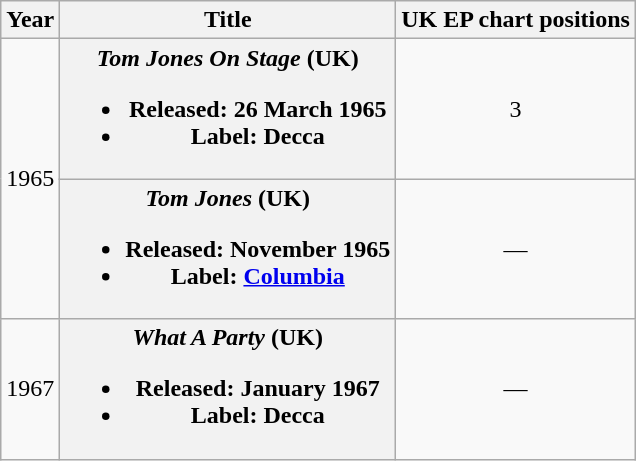<table class="wikitable plainrowheaders" style="text-align:center">
<tr>
<th rowspan="1">Year</th>
<th rowspan="1">Title</th>
<th colspan="1">UK EP chart positions</th>
</tr>
<tr>
<td rowspan="2">1965</td>
<th scope="row"><em>Tom Jones On Stage</em> (UK)<br><ul><li>Released: 26 March 1965</li><li>Label: Decca</li></ul></th>
<td>3</td>
</tr>
<tr>
<th scope="row"><em>Tom Jones</em> (UK)<br><ul><li>Released: November 1965</li><li>Label: <a href='#'>Columbia</a></li></ul></th>
<td>—</td>
</tr>
<tr>
<td>1967</td>
<th scope="row"><em>What A Party</em> (UK)<br><ul><li>Released: January 1967</li><li>Label: Decca</li></ul></th>
<td>—</td>
</tr>
</table>
